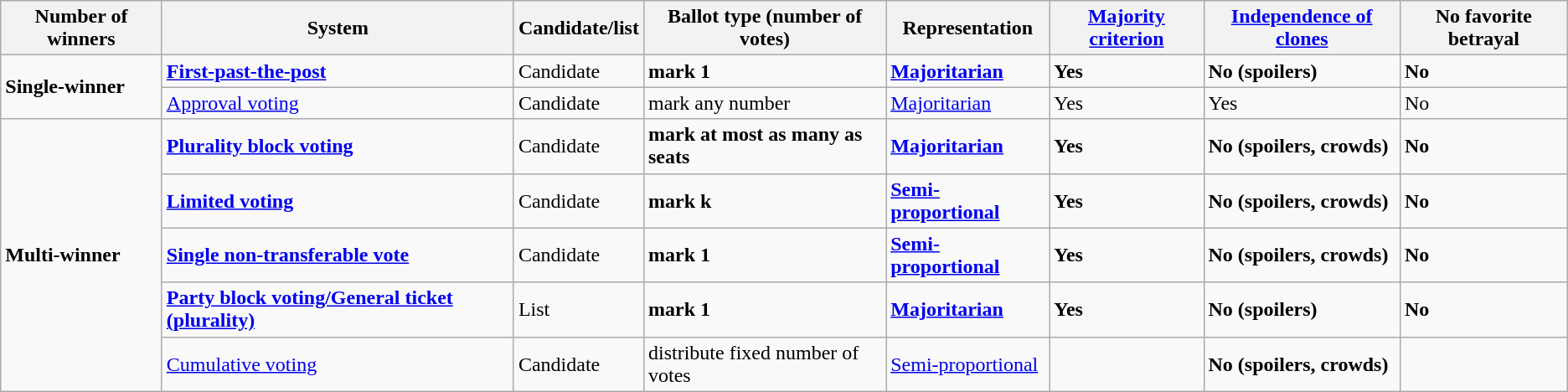<table class="wikitable">
<tr>
<th>Number of winners</th>
<th>System</th>
<th>Candidate/list</th>
<th>Ballot type (number of votes)</th>
<th>Representation</th>
<th><a href='#'>Majority criterion</a></th>
<th><a href='#'>Independence of clones</a></th>
<th>No favorite betrayal</th>
</tr>
<tr>
<td rowspan="2"><strong>Single-winner</strong></td>
<td><a href='#'><strong>First-past-the-post</strong></a></td>
<td>Candidate</td>
<td><strong>mark 1</strong></td>
<td><a href='#'><strong>Majoritarian</strong></a></td>
<td><strong>Yes</strong></td>
<td><strong>No (spoilers)</strong></td>
<td><strong>No</strong></td>
</tr>
<tr>
<td><a href='#'>Approval voting</a></td>
<td>Candidate</td>
<td>mark any number</td>
<td><a href='#'>Majoritarian</a></td>
<td>Yes</td>
<td>Yes</td>
<td>No</td>
</tr>
<tr>
<td rowspan="5"><strong>Multi-winner</strong></td>
<td><strong><a href='#'>Plurality block voting</a></strong></td>
<td>Candidate</td>
<td><strong>mark at most as many as seats</strong></td>
<td><a href='#'><strong>Majoritarian</strong></a></td>
<td><strong>Yes</strong></td>
<td><strong>No (spoilers, crowds)</strong></td>
<td><strong>No</strong></td>
</tr>
<tr>
<td><strong><a href='#'>Limited voting</a></strong></td>
<td>Candidate</td>
<td><strong>mark k</strong></td>
<td><a href='#'><strong>Semi-proportional</strong></a></td>
<td><strong>Yes</strong></td>
<td><strong>No (spoilers, crowds)</strong></td>
<td><strong>No</strong></td>
</tr>
<tr>
<td><strong><a href='#'>Single non-transferable vote</a></strong></td>
<td>Candidate</td>
<td><strong>mark 1</strong></td>
<td><a href='#'><strong>Semi-proportional</strong></a></td>
<td><strong>Yes</strong></td>
<td><strong>No (spoilers, crowds)</strong></td>
<td><strong>No</strong></td>
</tr>
<tr>
<td><a href='#'><strong>Party block voting/General ticket (plurality)</strong></a></td>
<td>List</td>
<td><strong>mark 1</strong></td>
<td><a href='#'><strong>Majoritarian</strong></a></td>
<td><strong>Yes</strong></td>
<td><strong>No (spoilers)</strong></td>
<td><strong>No</strong></td>
</tr>
<tr>
<td><a href='#'>Cumulative voting</a></td>
<td>Candidate</td>
<td>distribute fixed number of votes</td>
<td><a href='#'>Semi-proportional</a></td>
<td></td>
<td><strong>No (spoilers, crowds)</strong></td>
<td></td>
</tr>
</table>
